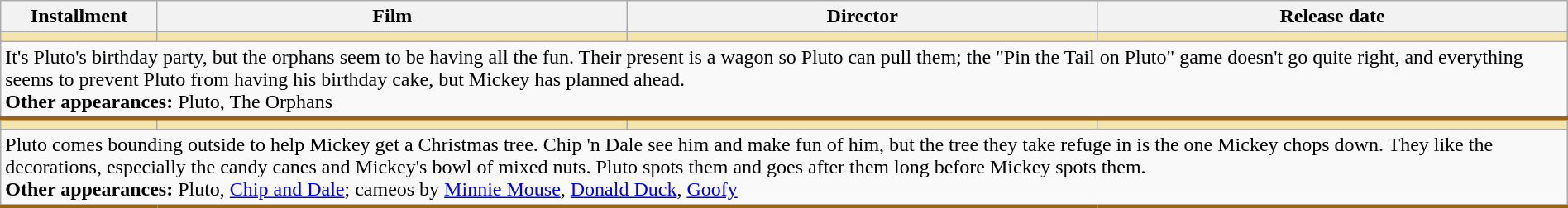<table class="wikitable sortable" width="100%">
<tr>
<th width="10%">Installment</th>
<th width="30%">Film</th>
<th width="30%">Director</th>
<th width="30%">Release date</th>
</tr>
<tr>
<td style="background-color: #F3E5AB"></td>
<td style="background-color: #F3E5AB"></td>
<td style="background-color: #F3E5AB"></td>
<td style="background-color: #F3E5AB"></td>
</tr>
<tr class="expand-child" style="border-bottom: 3px solid #996515;">
<td colspan="4">It's Pluto's birthday party, but the orphans seem to be having all the fun. Their present is a wagon so Pluto can pull them; the "Pin the Tail on Pluto" game doesn't go quite right, and everything seems to prevent Pluto from having his birthday cake, but Mickey has planned ahead.<br><strong>Other appearances:</strong> Pluto, The Orphans</td>
</tr>
<tr>
<td style="background-color: #F3E5AB"></td>
<td style="background-color: #F3E5AB"></td>
<td style="background-color: #F3E5AB"></td>
<td style="background-color: #F3E5AB"></td>
</tr>
<tr class="expand-child" style="border-bottom: 3px solid #996515;">
<td colspan="4">Pluto comes bounding outside to help Mickey get a Christmas tree. Chip 'n Dale see him and make fun of him, but the tree they take refuge in is the one Mickey chops down. They like the decorations, especially the candy canes and Mickey's bowl of mixed nuts. Pluto spots them and goes after them long before Mickey spots them.<br><strong>Other appearances:</strong> Pluto, <a href='#'>Chip and Dale</a>; cameos by <a href='#'>Minnie Mouse</a>, <a href='#'>Donald Duck</a>, <a href='#'>Goofy</a></td>
</tr>
</table>
